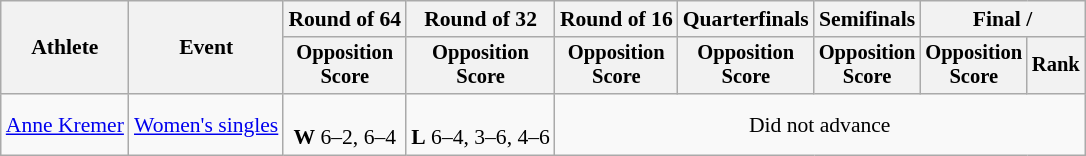<table class=wikitable style="font-size:90%">
<tr>
<th rowspan="2">Athlete</th>
<th rowspan="2">Event</th>
<th>Round of 64</th>
<th>Round of 32</th>
<th>Round of 16</th>
<th>Quarterfinals</th>
<th>Semifinals</th>
<th colspan=2>Final / </th>
</tr>
<tr style="font-size:95%">
<th>Opposition<br>Score</th>
<th>Opposition<br>Score</th>
<th>Opposition<br>Score</th>
<th>Opposition<br>Score</th>
<th>Opposition<br>Score</th>
<th>Opposition<br>Score</th>
<th>Rank</th>
</tr>
<tr align=center>
<td align=left><a href='#'>Anne Kremer</a></td>
<td align=left><a href='#'>Women's singles</a></td>
<td><br><strong>W</strong> 6–2, 6–4</td>
<td><br><strong>L</strong> 6–4, 3–6, 4–6</td>
<td colspan=5>Did not advance</td>
</tr>
</table>
